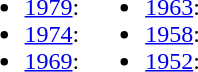<table>
<tr>
<td><br><ul><li><a href='#'>1979</a>: </li><li><a href='#'>1974</a>: </li><li><a href='#'>1969</a>: </li></ul></td>
<td><br><ul><li><a href='#'>1963</a>: </li><li><a href='#'>1958</a>: </li><li><a href='#'>1952</a>: </li></ul></td>
</tr>
</table>
